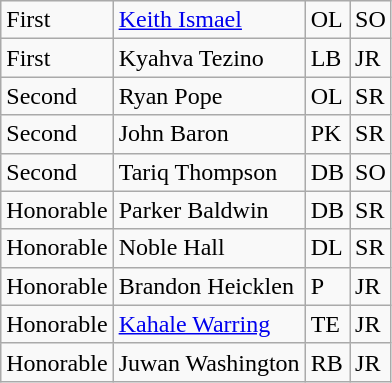<table class="wikitable">
<tr>
<td>First</td>
<td><a href='#'>Keith Ismael</a></td>
<td>OL</td>
<td>SO</td>
</tr>
<tr>
<td>First</td>
<td>Kyahva Tezino</td>
<td>LB</td>
<td>JR</td>
</tr>
<tr>
<td>Second</td>
<td>Ryan Pope</td>
<td>OL</td>
<td>SR</td>
</tr>
<tr>
<td>Second</td>
<td>John Baron</td>
<td>PK</td>
<td>SR</td>
</tr>
<tr>
<td>Second</td>
<td>Tariq Thompson</td>
<td>DB</td>
<td>SO</td>
</tr>
<tr>
<td>Honorable</td>
<td>Parker Baldwin</td>
<td>DB</td>
<td>SR</td>
</tr>
<tr>
<td>Honorable</td>
<td>Noble Hall</td>
<td>DL</td>
<td>SR</td>
</tr>
<tr>
<td>Honorable</td>
<td>Brandon Heicklen</td>
<td>P</td>
<td>JR</td>
</tr>
<tr>
<td>Honorable</td>
<td><a href='#'>Kahale Warring</a></td>
<td>TE</td>
<td>JR</td>
</tr>
<tr>
<td>Honorable</td>
<td>Juwan Washington</td>
<td>RB</td>
<td>JR</td>
</tr>
</table>
